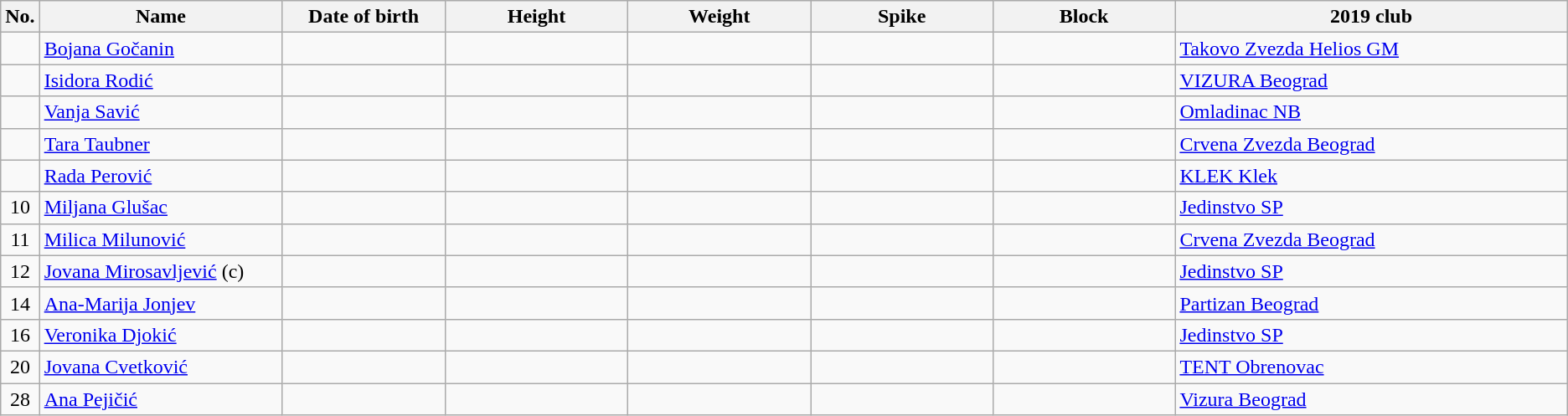<table class="wikitable sortable" style="font-size:100%; text-align:center;">
<tr>
<th>No.</th>
<th style="width:12em">Name</th>
<th style="width:8em">Date of birth</th>
<th style="width:9em">Height</th>
<th style="width:9em">Weight</th>
<th style="width:9em">Spike</th>
<th style="width:9em">Block</th>
<th style="width:20em">2019 club</th>
</tr>
<tr>
<td></td>
<td align=left><a href='#'>Bojana Gočanin</a></td>
<td align=right></td>
<td></td>
<td></td>
<td></td>
<td></td>
<td align=left> <a href='#'>Takovo Zvezda Helios GM</a></td>
</tr>
<tr>
<td></td>
<td align=left><a href='#'>Isidora Rodić</a></td>
<td align=right></td>
<td></td>
<td></td>
<td></td>
<td></td>
<td align=left> <a href='#'>VIZURA Beograd</a></td>
</tr>
<tr>
<td></td>
<td align=left><a href='#'>Vanja Savić</a></td>
<td align=right></td>
<td></td>
<td></td>
<td></td>
<td></td>
<td align=left> <a href='#'>Omladinac NB</a></td>
</tr>
<tr>
<td></td>
<td align=left><a href='#'>Tara Taubner</a></td>
<td align=right></td>
<td></td>
<td></td>
<td></td>
<td></td>
<td align=left> <a href='#'>Crvena Zvezda Beograd</a></td>
</tr>
<tr>
<td></td>
<td align=left><a href='#'>Rada Perović</a></td>
<td align=right></td>
<td></td>
<td></td>
<td></td>
<td></td>
<td align=left> <a href='#'>KLEK Klek</a></td>
</tr>
<tr>
<td>10</td>
<td align=left><a href='#'>Miljana Glušac</a></td>
<td align=right></td>
<td></td>
<td></td>
<td></td>
<td></td>
<td align=left> <a href='#'>Jedinstvo SP</a></td>
</tr>
<tr>
<td>11</td>
<td align=left><a href='#'>Milica Milunović</a></td>
<td align=right></td>
<td></td>
<td></td>
<td></td>
<td></td>
<td align=left> <a href='#'>Crvena Zvezda Beograd</a></td>
</tr>
<tr>
<td>12</td>
<td align=left><a href='#'>Jovana Mirosavljević</a> (c)</td>
<td align=right></td>
<td></td>
<td></td>
<td></td>
<td></td>
<td align=left> <a href='#'>Jedinstvo SP</a></td>
</tr>
<tr>
<td>14</td>
<td align=left><a href='#'>Ana-Marija Jonjev</a></td>
<td align=right></td>
<td></td>
<td></td>
<td></td>
<td></td>
<td align=left> <a href='#'>Partizan Beograd</a></td>
</tr>
<tr>
<td>16</td>
<td align=left><a href='#'>Veronika Djokić</a></td>
<td align=right></td>
<td></td>
<td></td>
<td></td>
<td></td>
<td align=left> <a href='#'>Jedinstvo SP</a></td>
</tr>
<tr>
<td>20</td>
<td align=left><a href='#'>Jovana Cvetković</a></td>
<td align=right></td>
<td></td>
<td></td>
<td></td>
<td></td>
<td align=left> <a href='#'>TENT Obrenovac</a></td>
</tr>
<tr>
<td>28</td>
<td align=left><a href='#'>Ana Pejičić</a></td>
<td align=right></td>
<td></td>
<td></td>
<td></td>
<td></td>
<td align=left> <a href='#'>Vizura Beograd</a></td>
</tr>
</table>
